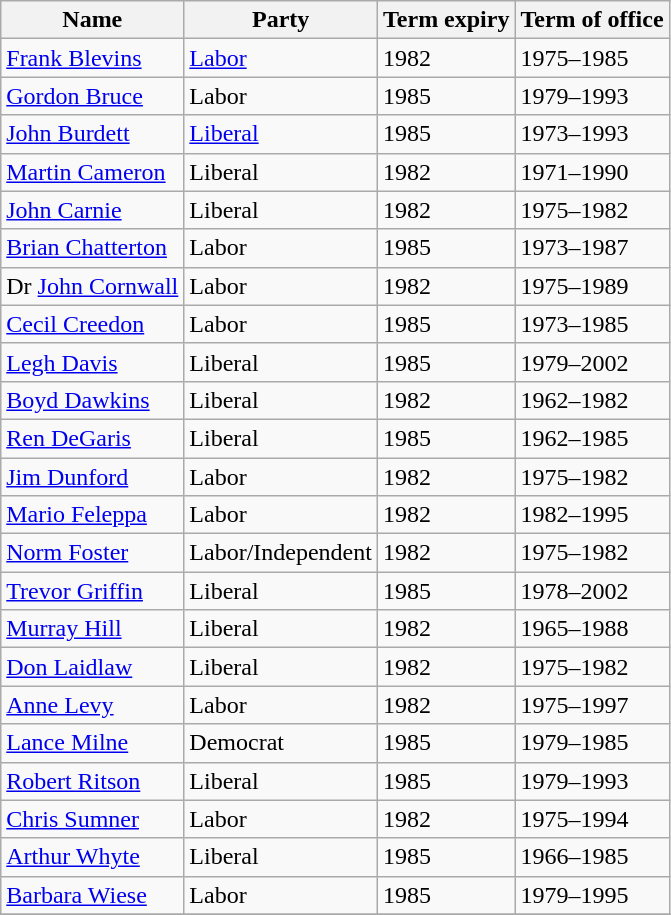<table class="wikitable sortable">
<tr>
<th>Name</th>
<th>Party</th>
<th>Term expiry</th>
<th>Term of office</th>
</tr>
<tr>
<td><a href='#'>Frank Blevins</a></td>
<td><a href='#'>Labor</a></td>
<td>1982</td>
<td>1975–1985</td>
</tr>
<tr>
<td><a href='#'>Gordon Bruce</a></td>
<td>Labor</td>
<td>1985</td>
<td>1979–1993</td>
</tr>
<tr>
<td><a href='#'>John Burdett</a></td>
<td><a href='#'>Liberal</a></td>
<td>1985</td>
<td>1973–1993</td>
</tr>
<tr>
<td><a href='#'>Martin Cameron</a></td>
<td>Liberal</td>
<td>1982</td>
<td>1971–1990</td>
</tr>
<tr>
<td><a href='#'>John Carnie</a></td>
<td>Liberal</td>
<td>1982</td>
<td>1975–1982</td>
</tr>
<tr>
<td><a href='#'>Brian Chatterton</a></td>
<td>Labor</td>
<td>1985</td>
<td>1973–1987</td>
</tr>
<tr>
<td>Dr <a href='#'>John Cornwall</a></td>
<td>Labor</td>
<td>1982</td>
<td>1975–1989</td>
</tr>
<tr>
<td><a href='#'>Cecil Creedon</a></td>
<td>Labor</td>
<td>1985</td>
<td>1973–1985</td>
</tr>
<tr>
<td><a href='#'>Legh Davis</a></td>
<td>Liberal</td>
<td>1985</td>
<td>1979–2002</td>
</tr>
<tr>
<td><a href='#'>Boyd Dawkins</a></td>
<td>Liberal</td>
<td>1982</td>
<td>1962–1982</td>
</tr>
<tr>
<td><a href='#'>Ren DeGaris</a></td>
<td>Liberal</td>
<td>1985</td>
<td>1962–1985</td>
</tr>
<tr>
<td><a href='#'>Jim Dunford</a> </td>
<td>Labor</td>
<td>1982</td>
<td>1975–1982</td>
</tr>
<tr>
<td><a href='#'>Mario Feleppa</a> </td>
<td>Labor</td>
<td>1982</td>
<td>1982–1995</td>
</tr>
<tr>
<td><a href='#'>Norm Foster</a></td>
<td>Labor/Independent </td>
<td>1982</td>
<td>1975–1982</td>
</tr>
<tr>
<td><a href='#'>Trevor Griffin</a></td>
<td>Liberal</td>
<td>1985</td>
<td>1978–2002</td>
</tr>
<tr>
<td><a href='#'>Murray Hill</a></td>
<td>Liberal</td>
<td>1982</td>
<td>1965–1988</td>
</tr>
<tr>
<td><a href='#'>Don Laidlaw</a></td>
<td>Liberal</td>
<td>1982</td>
<td>1975–1982</td>
</tr>
<tr>
<td><a href='#'>Anne Levy</a></td>
<td>Labor</td>
<td>1982</td>
<td>1975–1997</td>
</tr>
<tr>
<td><a href='#'>Lance Milne</a></td>
<td>Democrat</td>
<td>1985</td>
<td>1979–1985</td>
</tr>
<tr>
<td><a href='#'>Robert Ritson</a></td>
<td>Liberal</td>
<td>1985</td>
<td>1979–1993</td>
</tr>
<tr>
<td><a href='#'>Chris Sumner</a></td>
<td>Labor</td>
<td>1982</td>
<td>1975–1994</td>
</tr>
<tr>
<td><a href='#'>Arthur Whyte</a></td>
<td>Liberal</td>
<td>1985</td>
<td>1966–1985</td>
</tr>
<tr>
<td><a href='#'>Barbara Wiese</a></td>
<td>Labor</td>
<td>1985</td>
<td>1979–1995</td>
</tr>
<tr>
</tr>
</table>
